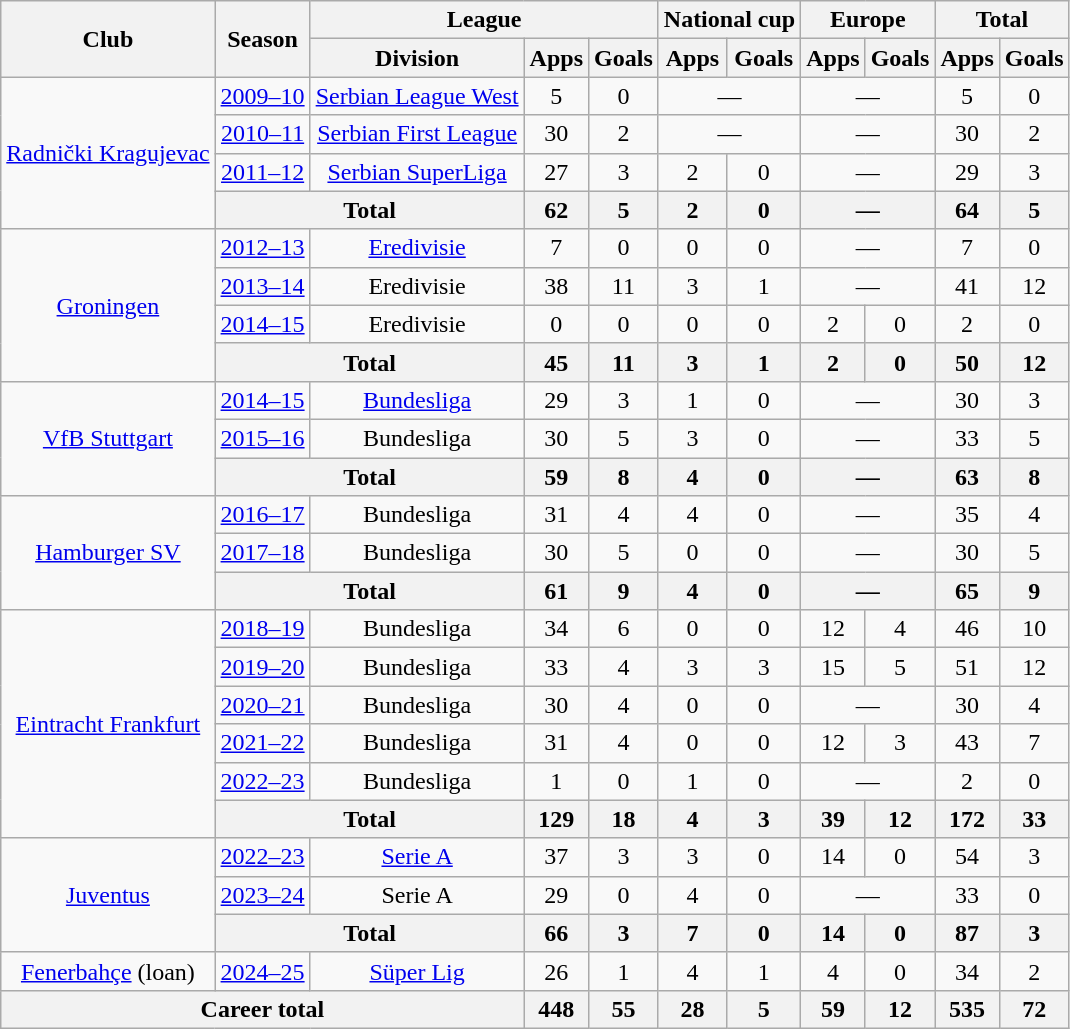<table class="wikitable" style="text-align:center">
<tr>
<th rowspan="2">Club</th>
<th rowspan="2">Season</th>
<th colspan="3">League</th>
<th colspan="2">National cup</th>
<th colspan="2">Europe</th>
<th colspan="2">Total</th>
</tr>
<tr>
<th>Division</th>
<th>Apps</th>
<th>Goals</th>
<th>Apps</th>
<th>Goals</th>
<th>Apps</th>
<th>Goals</th>
<th>Apps</th>
<th>Goals</th>
</tr>
<tr>
<td rowspan="4"><a href='#'>Radnički Kragujevac</a></td>
<td><a href='#'>2009–10</a></td>
<td><a href='#'>Serbian League West</a></td>
<td>5</td>
<td>0</td>
<td colspan="2">—</td>
<td colspan="2">—</td>
<td>5</td>
<td>0</td>
</tr>
<tr>
<td><a href='#'>2010–11</a></td>
<td><a href='#'>Serbian First League</a></td>
<td>30</td>
<td>2</td>
<td colspan="2">—</td>
<td colspan="2">—</td>
<td>30</td>
<td>2</td>
</tr>
<tr>
<td><a href='#'>2011–12</a></td>
<td><a href='#'>Serbian SuperLiga</a></td>
<td>27</td>
<td>3</td>
<td>2</td>
<td>0</td>
<td colspan="2">—</td>
<td>29</td>
<td>3</td>
</tr>
<tr>
<th colspan="2">Total</th>
<th>62</th>
<th>5</th>
<th>2</th>
<th>0</th>
<th colspan="2">—</th>
<th>64</th>
<th>5</th>
</tr>
<tr>
<td rowspan="4"><a href='#'>Groningen</a></td>
<td><a href='#'>2012–13</a></td>
<td><a href='#'>Eredivisie</a></td>
<td>7</td>
<td>0</td>
<td>0</td>
<td>0</td>
<td colspan="2">—</td>
<td>7</td>
<td>0</td>
</tr>
<tr>
<td><a href='#'>2013–14</a></td>
<td>Eredivisie</td>
<td>38</td>
<td>11</td>
<td>3</td>
<td>1</td>
<td colspan="2">—</td>
<td>41</td>
<td>12</td>
</tr>
<tr>
<td><a href='#'>2014–15</a></td>
<td>Eredivisie</td>
<td>0</td>
<td>0</td>
<td>0</td>
<td>0</td>
<td>2</td>
<td>0</td>
<td>2</td>
<td>0</td>
</tr>
<tr>
<th colspan="2">Total</th>
<th>45</th>
<th>11</th>
<th>3</th>
<th>1</th>
<th>2</th>
<th>0</th>
<th>50</th>
<th>12</th>
</tr>
<tr>
<td rowspan="3"><a href='#'>VfB Stuttgart</a></td>
<td><a href='#'>2014–15</a></td>
<td><a href='#'>Bundesliga</a></td>
<td>29</td>
<td>3</td>
<td>1</td>
<td>0</td>
<td colspan="2">—</td>
<td>30</td>
<td>3</td>
</tr>
<tr>
<td><a href='#'>2015–16</a></td>
<td>Bundesliga</td>
<td>30</td>
<td>5</td>
<td>3</td>
<td>0</td>
<td colspan="2">—</td>
<td>33</td>
<td>5</td>
</tr>
<tr>
<th colspan="2">Total</th>
<th>59</th>
<th>8</th>
<th>4</th>
<th>0</th>
<th colspan="2">—</th>
<th>63</th>
<th>8</th>
</tr>
<tr>
<td rowspan="3"><a href='#'>Hamburger SV</a></td>
<td><a href='#'>2016–17</a></td>
<td>Bundesliga</td>
<td>31</td>
<td>4</td>
<td>4</td>
<td>0</td>
<td colspan="2">—</td>
<td>35</td>
<td>4</td>
</tr>
<tr>
<td><a href='#'>2017–18</a></td>
<td>Bundesliga</td>
<td>30</td>
<td>5</td>
<td>0</td>
<td>0</td>
<td colspan="2">—</td>
<td>30</td>
<td>5</td>
</tr>
<tr>
<th colspan="2">Total</th>
<th>61</th>
<th>9</th>
<th>4</th>
<th>0</th>
<th colspan="2">—</th>
<th>65</th>
<th>9</th>
</tr>
<tr>
<td rowspan="6"><a href='#'>Eintracht Frankfurt</a></td>
<td><a href='#'>2018–19</a></td>
<td>Bundesliga</td>
<td>34</td>
<td>6</td>
<td>0</td>
<td>0</td>
<td>12</td>
<td>4</td>
<td>46</td>
<td>10</td>
</tr>
<tr>
<td><a href='#'>2019–20</a></td>
<td>Bundesliga</td>
<td>33</td>
<td>4</td>
<td>3</td>
<td>3</td>
<td>15</td>
<td>5</td>
<td>51</td>
<td>12</td>
</tr>
<tr>
<td><a href='#'>2020–21</a></td>
<td>Bundesliga</td>
<td>30</td>
<td>4</td>
<td>0</td>
<td>0</td>
<td colspan="2">—</td>
<td>30</td>
<td>4</td>
</tr>
<tr>
<td><a href='#'>2021–22</a></td>
<td>Bundesliga</td>
<td>31</td>
<td>4</td>
<td>0</td>
<td>0</td>
<td>12</td>
<td>3</td>
<td>43</td>
<td>7</td>
</tr>
<tr>
<td><a href='#'>2022–23</a></td>
<td>Bundesliga</td>
<td>1</td>
<td>0</td>
<td>1</td>
<td>0</td>
<td colspan="2">—</td>
<td>2</td>
<td>0</td>
</tr>
<tr>
<th colspan="2">Total</th>
<th>129</th>
<th>18</th>
<th>4</th>
<th>3</th>
<th>39</th>
<th>12</th>
<th>172</th>
<th>33</th>
</tr>
<tr>
<td rowspan="3"><a href='#'>Juventus</a></td>
<td><a href='#'>2022–23</a></td>
<td><a href='#'>Serie A</a></td>
<td>37</td>
<td>3</td>
<td>3</td>
<td>0</td>
<td>14</td>
<td>0</td>
<td>54</td>
<td>3</td>
</tr>
<tr>
<td><a href='#'>2023–24</a></td>
<td>Serie A</td>
<td>29</td>
<td>0</td>
<td>4</td>
<td>0</td>
<td colspan="2">—</td>
<td>33</td>
<td>0</td>
</tr>
<tr>
<th colspan="2">Total</th>
<th>66</th>
<th>3</th>
<th>7</th>
<th>0</th>
<th>14</th>
<th>0</th>
<th>87</th>
<th>3</th>
</tr>
<tr>
<td><a href='#'>Fenerbahçe</a> (loan)</td>
<td><a href='#'>2024–25</a></td>
<td><a href='#'>Süper Lig</a></td>
<td>26</td>
<td>1</td>
<td>4</td>
<td>1</td>
<td>4</td>
<td>0</td>
<td>34</td>
<td>2</td>
</tr>
<tr>
<th colspan="3">Career total</th>
<th>448</th>
<th>55</th>
<th>28</th>
<th>5</th>
<th>59</th>
<th>12</th>
<th>535</th>
<th>72</th>
</tr>
</table>
